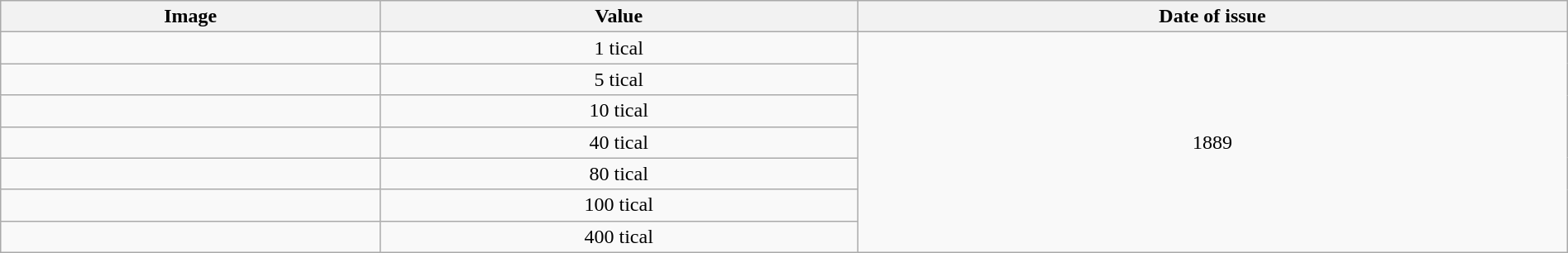<table class="wikitable" style="width:100%; text-align: center">
<tr>
<th>Image</th>
<th>Value</th>
<th>Date of issue</th>
</tr>
<tr>
<td></td>
<td>1 tical</td>
<td rowspan="7">1889</td>
</tr>
<tr>
<td></td>
<td>5 tical</td>
</tr>
<tr>
<td></td>
<td>10 tical</td>
</tr>
<tr>
<td></td>
<td>40 tical</td>
</tr>
<tr>
<td></td>
<td>80 tical</td>
</tr>
<tr>
<td></td>
<td>100 tical</td>
</tr>
<tr>
<td></td>
<td>400 tical</td>
</tr>
</table>
